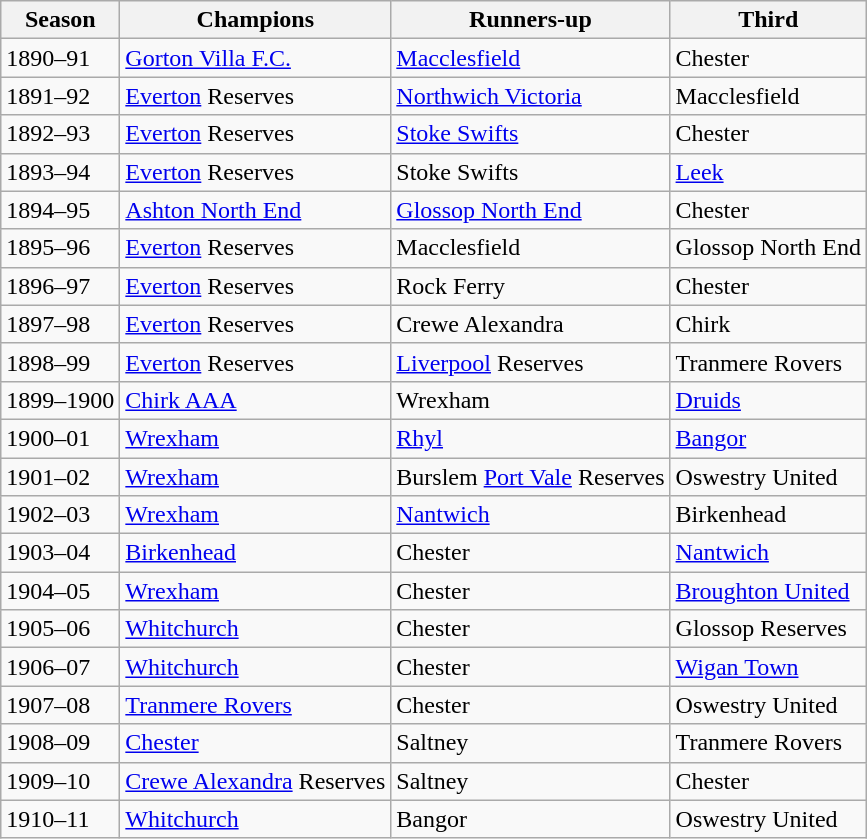<table class="wikitable">
<tr>
<th>Season</th>
<th>Champions</th>
<th>Runners-up</th>
<th>Third</th>
</tr>
<tr>
<td>1890–91</td>
<td><a href='#'>Gorton Villa F.C.</a></td>
<td><a href='#'>Macclesfield</a></td>
<td>Chester</td>
</tr>
<tr>
<td>1891–92</td>
<td><a href='#'>Everton</a> Reserves</td>
<td><a href='#'>Northwich Victoria</a></td>
<td>Macclesfield</td>
</tr>
<tr>
<td>1892–93</td>
<td><a href='#'>Everton</a> Reserves</td>
<td><a href='#'>Stoke Swifts</a></td>
<td>Chester</td>
</tr>
<tr>
<td>1893–94</td>
<td><a href='#'>Everton</a> Reserves</td>
<td>Stoke Swifts</td>
<td><a href='#'>Leek</a></td>
</tr>
<tr>
<td>1894–95</td>
<td><a href='#'>Ashton North End</a></td>
<td><a href='#'>Glossop North End</a></td>
<td>Chester</td>
</tr>
<tr>
<td>1895–96</td>
<td><a href='#'>Everton</a> Reserves</td>
<td>Macclesfield</td>
<td>Glossop North End</td>
</tr>
<tr>
<td>1896–97</td>
<td><a href='#'>Everton</a> Reserves</td>
<td>Rock Ferry</td>
<td>Chester</td>
</tr>
<tr>
<td>1897–98</td>
<td><a href='#'>Everton</a> Reserves</td>
<td>Crewe Alexandra</td>
<td>Chirk</td>
</tr>
<tr>
<td>1898–99</td>
<td><a href='#'>Everton</a> Reserves</td>
<td><a href='#'>Liverpool</a> Reserves</td>
<td>Tranmere Rovers</td>
</tr>
<tr>
<td>1899–1900</td>
<td><a href='#'>Chirk AAA</a></td>
<td>Wrexham</td>
<td><a href='#'>Druids</a></td>
</tr>
<tr>
<td>1900–01</td>
<td><a href='#'>Wrexham</a></td>
<td><a href='#'>Rhyl</a></td>
<td><a href='#'>Bangor</a></td>
</tr>
<tr>
<td>1901–02</td>
<td><a href='#'>Wrexham</a></td>
<td>Burslem <a href='#'>Port Vale</a> Reserves</td>
<td>Oswestry United</td>
</tr>
<tr>
<td>1902–03</td>
<td><a href='#'>Wrexham</a></td>
<td><a href='#'>Nantwich</a></td>
<td>Birkenhead</td>
</tr>
<tr>
<td>1903–04</td>
<td><a href='#'>Birkenhead</a></td>
<td>Chester</td>
<td><a href='#'>Nantwich</a></td>
</tr>
<tr>
<td>1904–05</td>
<td><a href='#'>Wrexham</a></td>
<td>Chester</td>
<td><a href='#'>Broughton United</a></td>
</tr>
<tr>
<td>1905–06</td>
<td><a href='#'>Whitchurch</a></td>
<td>Chester</td>
<td>Glossop Reserves</td>
</tr>
<tr>
<td>1906–07</td>
<td><a href='#'>Whitchurch</a></td>
<td>Chester</td>
<td><a href='#'>Wigan Town</a></td>
</tr>
<tr>
<td>1907–08</td>
<td><a href='#'>Tranmere Rovers</a></td>
<td>Chester</td>
<td>Oswestry United</td>
</tr>
<tr>
<td>1908–09</td>
<td><a href='#'>Chester</a></td>
<td>Saltney</td>
<td>Tranmere Rovers</td>
</tr>
<tr>
<td>1909–10</td>
<td><a href='#'>Crewe Alexandra</a> Reserves</td>
<td>Saltney</td>
<td>Chester</td>
</tr>
<tr>
<td>1910–11</td>
<td><a href='#'>Whitchurch</a></td>
<td>Bangor</td>
<td>Oswestry United</td>
</tr>
</table>
